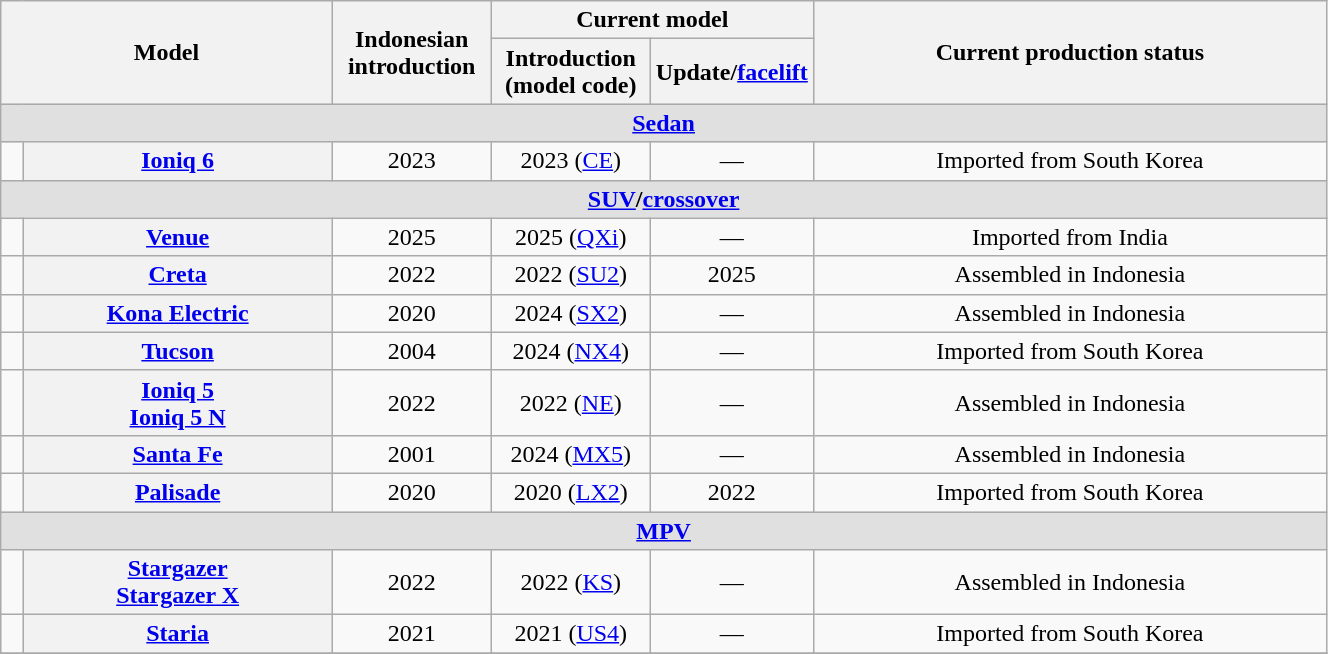<table class="wikitable" style="text-align: center; width: 70%">
<tr>
<th colspan="2" rowspan="2" width="25%">Model</th>
<th rowspan="2" width="12%">Indonesian introduction</th>
<th scope="col" colspan=2>Current model</th>
<th rowspan="2">Current production status</th>
</tr>
<tr>
<th width="12%">Introduction (model code)</th>
<th width="12%">Update/<a href='#'>facelift</a></th>
</tr>
<tr>
<td style="background-color:#e0e0e0;" colspan=6><strong><a href='#'>Sedan</a></strong></td>
</tr>
<tr>
<td></td>
<th scope="row"><a href='#'>Ioniq 6</a></th>
<td>2023</td>
<td>2023 (<a href='#'>CE</a>)</td>
<td>—</td>
<td>Imported from South Korea</td>
</tr>
<tr>
<td style="background-color:#e0e0e0;" colspan=6><strong><a href='#'>SUV</a>/<a href='#'>crossover</a></strong></td>
</tr>
<tr>
<td></td>
<th scope="row"><a href='#'>Venue</a></th>
<td>2025</td>
<td>2025 (<a href='#'>QXi</a>)</td>
<td>—</td>
<td>Imported from India</td>
</tr>
<tr>
<td></td>
<th scope="row"><a href='#'>Creta</a></th>
<td>2022</td>
<td>2022 (<a href='#'>SU2</a>)</td>
<td>2025</td>
<td>Assembled in Indonesia</td>
</tr>
<tr>
<td></td>
<th scope="row"><a href='#'>Kona Electric</a></th>
<td>2020</td>
<td>2024 (<a href='#'>SX2</a>)</td>
<td>—</td>
<td>Assembled in Indonesia</td>
</tr>
<tr>
<td></td>
<th scope="row"><a href='#'>Tucson</a></th>
<td>2004</td>
<td>2024 (<a href='#'>NX4</a>)</td>
<td>—</td>
<td>Imported from South Korea</td>
</tr>
<tr>
<td><br></td>
<th scope="row"><a href='#'>Ioniq 5</a><br><a href='#'>Ioniq 5 N</a></th>
<td>2022</td>
<td>2022 (<a href='#'>NE</a>)</td>
<td>—</td>
<td>Assembled in Indonesia</td>
</tr>
<tr>
<td></td>
<th scope="row"><a href='#'>Santa Fe</a></th>
<td>2001</td>
<td>2024 (<a href='#'>MX5</a>)</td>
<td>—</td>
<td>Assembled in Indonesia</td>
</tr>
<tr>
<td></td>
<th scope="row"><a href='#'>Palisade</a></th>
<td>2020</td>
<td>2020 (<a href='#'>LX2</a>)</td>
<td>2022</td>
<td>Imported from South Korea</td>
</tr>
<tr>
<td style="background-color:#e0e0e0;" colspan=6><strong><a href='#'>MPV</a></strong></td>
</tr>
<tr>
<td><br></td>
<th scope="row"><a href='#'>Stargazer</a><br><a href='#'>Stargazer X</a></th>
<td>2022</td>
<td>2022 (<a href='#'>KS</a>)</td>
<td>—</td>
<td>Assembled in Indonesia</td>
</tr>
<tr>
<td></td>
<th scope="row"><a href='#'>Staria</a></th>
<td>2021</td>
<td>2021 (<a href='#'>US4</a>)</td>
<td>—</td>
<td>Imported from South Korea</td>
</tr>
<tr>
</tr>
</table>
